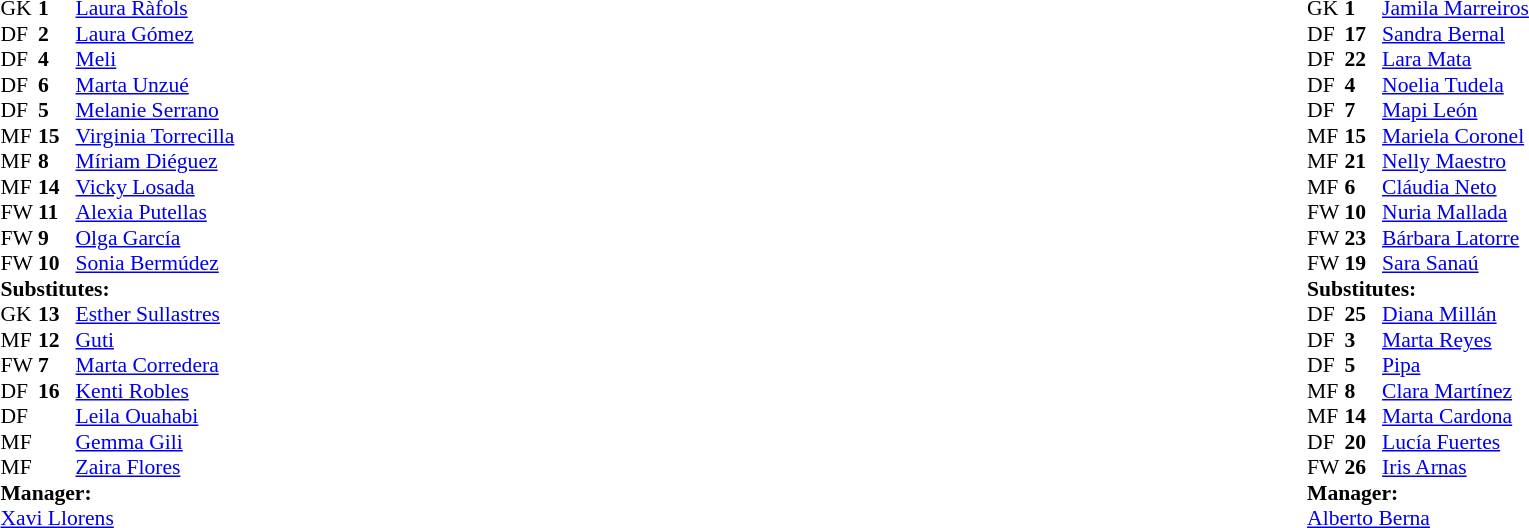<table width="100%">
<tr>
<td valign="top" width="40%"><br><table style="font-size:90%" cellspacing="0" cellpadding="0">
<tr>
<th width=25></th>
<th width=25></th>
</tr>
<tr>
<td>GK</td>
<td><strong>1</strong></td>
<td> <a href='#'>Laura Ràfols</a></td>
</tr>
<tr>
<td>DF</td>
<td><strong>2</strong></td>
<td> <a href='#'>Laura Gómez</a></td>
<td></td>
<td></td>
</tr>
<tr>
<td>DF</td>
<td><strong>4</strong></td>
<td> <a href='#'>Meli</a></td>
</tr>
<tr>
<td>DF</td>
<td><strong>6</strong></td>
<td> <a href='#'>Marta Unzué</a></td>
<td></td>
<td></td>
</tr>
<tr>
<td>DF</td>
<td><strong>5</strong></td>
<td> <a href='#'>Melanie Serrano</a></td>
</tr>
<tr>
<td>MF</td>
<td><strong>15</strong></td>
<td> <a href='#'>Virginia Torrecilla</a></td>
<td></td>
<td></td>
</tr>
<tr>
<td>MF</td>
<td><strong>8</strong></td>
<td> <a href='#'>Míriam Diéguez</a></td>
</tr>
<tr>
<td>MF</td>
<td><strong>14</strong></td>
<td> <a href='#'>Vicky Losada</a></td>
<td></td>
</tr>
<tr>
<td>FW</td>
<td><strong>11</strong></td>
<td> <a href='#'>Alexia Putellas</a></td>
</tr>
<tr>
<td>FW</td>
<td><strong>9</strong></td>
<td> <a href='#'>Olga García</a></td>
<td></td>
<td></td>
</tr>
<tr>
<td>FW</td>
<td><strong>10</strong></td>
<td> <a href='#'>Sonia Bermúdez</a></td>
</tr>
<tr>
<td colspan=3><strong>Substitutes:</strong></td>
</tr>
<tr>
<td>GK</td>
<td><strong>13</strong></td>
<td> <a href='#'>Esther Sullastres</a></td>
</tr>
<tr>
<td>MF</td>
<td><strong>12</strong></td>
<td> <a href='#'>Guti</a></td>
<td></td>
<td></td>
</tr>
<tr>
<td>FW</td>
<td><strong>7</strong></td>
<td> <a href='#'>Marta Corredera</a></td>
<td></td>
<td></td>
</tr>
<tr>
<td>DF</td>
<td><strong>16</strong></td>
<td> <a href='#'>Kenti Robles</a></td>
<td></td>
<td></td>
</tr>
<tr>
<td>DF</td>
<td></td>
<td> <a href='#'>Leila Ouahabi</a></td>
</tr>
<tr>
<td>MF</td>
<td></td>
<td> <a href='#'>Gemma Gili</a></td>
<td></td>
<td></td>
</tr>
<tr>
<td>MF</td>
<td></td>
<td> <a href='#'>Zaira Flores</a></td>
</tr>
<tr>
<td colspan=3><strong>Manager:</strong></td>
</tr>
<tr>
<td colspan=3> <a href='#'>Xavi Llorens</a></td>
</tr>
</table>
</td>
<td valign="top"></td>
<td valign="top" width="50%"><br><table style="font-size:90%; margin:auto" cellspacing="0" cellpadding="0">
<tr>
<th width=25></th>
<th width=25></th>
</tr>
<tr>
<td>GK</td>
<td><strong>1</strong></td>
<td> <a href='#'>Jamila Marreiros</a></td>
<td></td>
<td></td>
</tr>
<tr>
<td>DF</td>
<td><strong>17</strong></td>
<td> <a href='#'>Sandra Bernal</a></td>
<td></td>
</tr>
<tr>
<td>DF</td>
<td><strong>22</strong></td>
<td> <a href='#'>Lara Mata</a></td>
<td></td>
<td></td>
</tr>
<tr>
<td>DF</td>
<td><strong>4</strong></td>
<td> <a href='#'>Noelia Tudela</a></td>
</tr>
<tr>
<td>DF</td>
<td><strong>7</strong></td>
<td> <a href='#'>Mapi León</a></td>
</tr>
<tr>
<td>MF</td>
<td><strong>15</strong></td>
<td> <a href='#'>Mariela Coronel</a></td>
</tr>
<tr>
<td>MF</td>
<td><strong>21</strong></td>
<td> <a href='#'>Nelly Maestro</a></td>
<td></td>
<td></td>
</tr>
<tr>
<td>MF</td>
<td><strong>6</strong></td>
<td> <a href='#'>Cláudia Neto</a></td>
</tr>
<tr>
<td>FW</td>
<td><strong>10</strong></td>
<td> <a href='#'>Nuria Mallada</a></td>
</tr>
<tr>
<td>FW</td>
<td><strong>23</strong></td>
<td> <a href='#'>Bárbara Latorre</a></td>
</tr>
<tr>
<td>FW</td>
<td><strong>19</strong></td>
<td> <a href='#'>Sara Sanaú</a></td>
<td></td>
<td></td>
</tr>
<tr>
<td colspan=3><strong>Substitutes:</strong></td>
</tr>
<tr>
<td>DF</td>
<td><strong>25</strong></td>
<td> <a href='#'>Diana Millán</a></td>
<td></td>
<td></td>
</tr>
<tr>
<td>DF</td>
<td><strong>3</strong></td>
<td> <a href='#'>Marta Reyes</a></td>
</tr>
<tr>
<td>DF</td>
<td><strong>5</strong></td>
<td> <a href='#'>Pipa</a></td>
</tr>
<tr>
<td>MF</td>
<td><strong>8</strong></td>
<td> <a href='#'>Clara Martínez</a></td>
<td></td>
<td></td>
</tr>
<tr>
<td>MF</td>
<td><strong>14</strong></td>
<td> <a href='#'>Marta Cardona</a></td>
<td></td>
<td></td>
</tr>
<tr>
<td>DF</td>
<td><strong>20</strong></td>
<td> <a href='#'>Lucía Fuertes</a></td>
<td></td>
<td></td>
</tr>
<tr>
<td>FW</td>
<td><strong>26</strong></td>
<td> <a href='#'>Iris Arnas</a></td>
</tr>
<tr>
<td colspan=3><strong>Manager:</strong></td>
</tr>
<tr>
<td colspan=3> <a href='#'>Alberto Berna</a></td>
</tr>
</table>
</td>
</tr>
</table>
